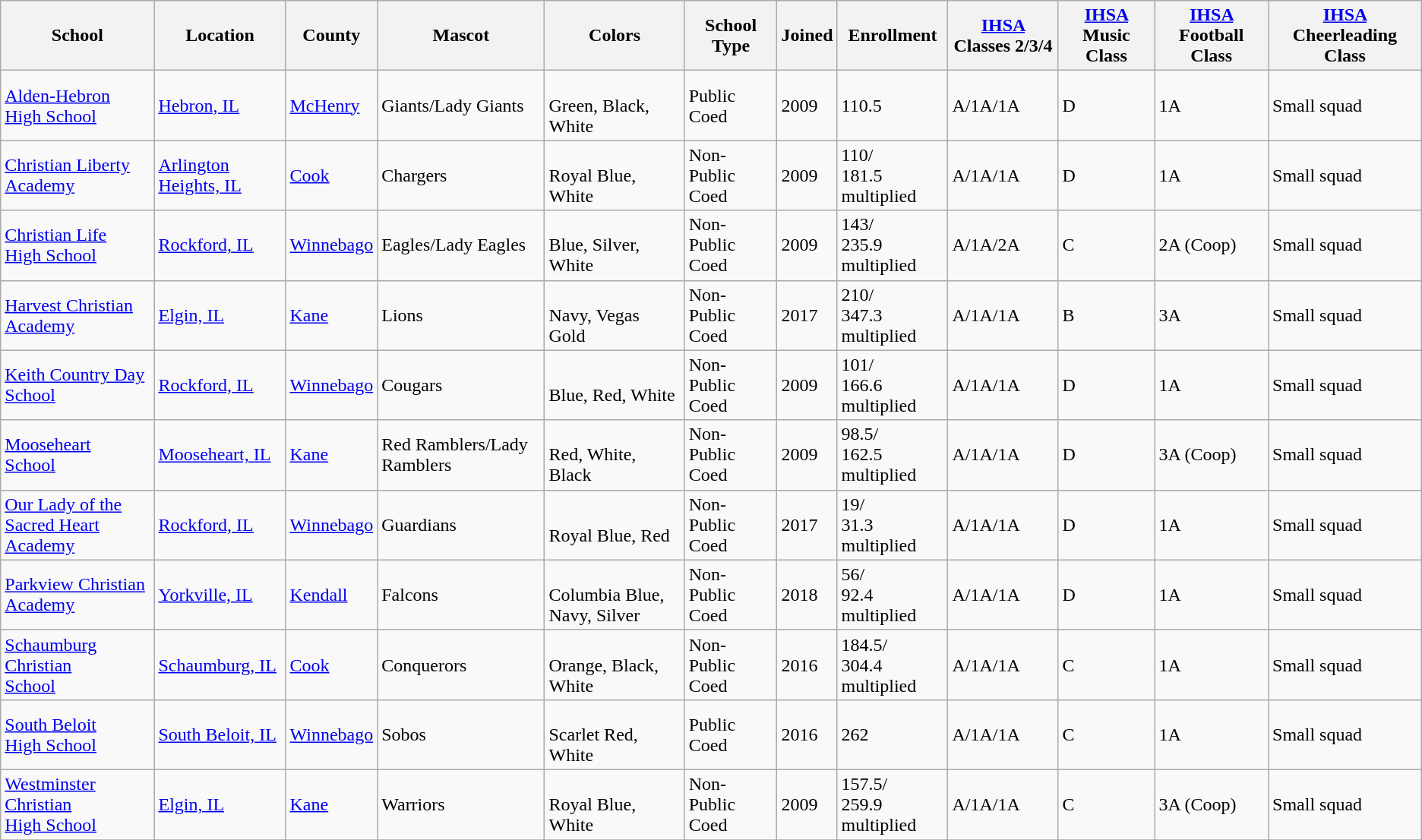<table class="wikitable sortable" style="font-size:100%;">
<tr>
<th><strong>School</strong></th>
<th><strong>Location</strong></th>
<th><strong>County</strong></th>
<th><strong>Mascot</strong></th>
<th><strong>Colors</strong></th>
<th><strong>School Type</strong></th>
<th><strong>Joined</strong></th>
<th><strong>Enrollment</strong></th>
<th><a href='#'>IHSA</a> <strong>Classes 2/3/4</strong></th>
<th><a href='#'>IHSA</a> <strong>Music Class</strong></th>
<th><a href='#'>IHSA</a> <strong>Football Class</strong></th>
<th><a href='#'>IHSA</a> <strong>Cheerleading Class</strong></th>
</tr>
<tr>
<td><a href='#'>Alden-Hebron<br>High School</a></td>
<td><a href='#'>Hebron, IL</a></td>
<td><a href='#'>McHenry</a></td>
<td>Giants/Lady Giants</td>
<td>   <br>Green, Black, White</td>
<td>Public Coed</td>
<td>2009</td>
<td>110.5</td>
<td>A/1A/1A</td>
<td>D</td>
<td>1A</td>
<td>Small squad</td>
</tr>
<tr>
<td><a href='#'>Christian Liberty<br> Academy</a></td>
<td><a href='#'>Arlington Heights, IL</a></td>
<td><a href='#'>Cook</a></td>
<td>Chargers</td>
<td> <br>Royal Blue, White</td>
<td>Non-Public Coed</td>
<td>2009</td>
<td>110/<br>181.5 multiplied</td>
<td>A/1A/1A</td>
<td>D</td>
<td>1A</td>
<td>Small squad</td>
</tr>
<tr>
<td><a href='#'>Christian Life<br>High School</a></td>
<td><a href='#'>Rockford, IL</a></td>
<td><a href='#'>Winnebago</a></td>
<td>Eagles/Lady Eagles</td>
<td>  <br>Blue, Silver, White</td>
<td>Non-Public Coed</td>
<td>2009</td>
<td>143/<br>235.9 multiplied</td>
<td>A/1A/2A</td>
<td>C</td>
<td>2A (Coop)</td>
<td>Small squad</td>
</tr>
<tr>
<td><a href='#'>Harvest Christian<br>Academy</a></td>
<td><a href='#'>Elgin, IL</a></td>
<td><a href='#'>Kane</a></td>
<td>Lions</td>
<td> <br>Navy, Vegas Gold</td>
<td>Non-Public Coed</td>
<td>2017</td>
<td>210/<br>347.3 multiplied</td>
<td>A/1A/1A</td>
<td>B</td>
<td>3A</td>
<td>Small squad</td>
</tr>
<tr>
<td><a href='#'>Keith Country Day School</a></td>
<td><a href='#'>Rockford, IL</a></td>
<td><a href='#'>Winnebago</a></td>
<td>Cougars</td>
<td>  <br>Blue, Red, White</td>
<td>Non-Public Coed</td>
<td>2009</td>
<td>101/<br>166.6 multiplied</td>
<td>A/1A/1A</td>
<td>D</td>
<td>1A</td>
<td>Small squad</td>
</tr>
<tr>
<td><a href='#'>Mooseheart<br>School</a></td>
<td><a href='#'>Mooseheart, IL</a></td>
<td><a href='#'>Kane</a></td>
<td>Red Ramblers/Lady Ramblers</td>
<td>  <br>Red, White, Black</td>
<td>Non-Public Coed</td>
<td>2009</td>
<td>98.5/<br>162.5 multiplied</td>
<td>A/1A/1A</td>
<td>D</td>
<td>3A (Coop)</td>
<td>Small squad</td>
</tr>
<tr>
<td><a href='#'>Our Lady of the Sacred Heart<br>Academy</a></td>
<td><a href='#'>Rockford, IL</a></td>
<td><a href='#'>Winnebago</a></td>
<td>Guardians</td>
<td> <br>Royal Blue, Red</td>
<td>Non-Public Coed</td>
<td>2017</td>
<td>19/<br>31.3 multiplied</td>
<td>A/1A/1A</td>
<td>D</td>
<td>1A</td>
<td>Small squad</td>
</tr>
<tr>
<td><a href='#'>Parkview Christian<br>Academy</a></td>
<td><a href='#'>Yorkville, IL</a></td>
<td><a href='#'>Kendall</a></td>
<td>Falcons</td>
<td>   <br>Columbia Blue, Navy, Silver</td>
<td>Non-Public Coed</td>
<td>2018</td>
<td>56/<br>92.4 multiplied</td>
<td>A/1A/1A</td>
<td>D</td>
<td>1A</td>
<td>Small squad</td>
</tr>
<tr>
<td><a href='#'>Schaumburg Christian<br> School</a></td>
<td><a href='#'>Schaumburg, IL</a></td>
<td><a href='#'>Cook</a></td>
<td>Conquerors</td>
<td>  <br>Orange, Black, White</td>
<td>Non-Public Coed</td>
<td>2016</td>
<td>184.5/<br>304.4 multiplied</td>
<td>A/1A/1A</td>
<td>C</td>
<td>1A</td>
<td>Small squad</td>
</tr>
<tr>
<td><a href='#'>South Beloit <br> High School</a></td>
<td><a href='#'>South Beloit, IL</a></td>
<td><a href='#'>Winnebago</a></td>
<td>Sobos</td>
<td> <br>Scarlet Red, White</td>
<td>Public Coed</td>
<td>2016</td>
<td>262</td>
<td>A/1A/1A</td>
<td>C</td>
<td>1A</td>
<td>Small squad</td>
</tr>
<tr>
<td><a href='#'>Westminster Christian<br>High School</a></td>
<td><a href='#'>Elgin, IL</a></td>
<td><a href='#'>Kane</a></td>
<td>Warriors</td>
<td> <br>Royal Blue, White</td>
<td>Non-Public Coed</td>
<td>2009</td>
<td>157.5/<br>259.9 multiplied</td>
<td>A/1A/1A</td>
<td>C</td>
<td>3A (Coop)</td>
<td>Small squad</td>
</tr>
<tr>
</tr>
</table>
